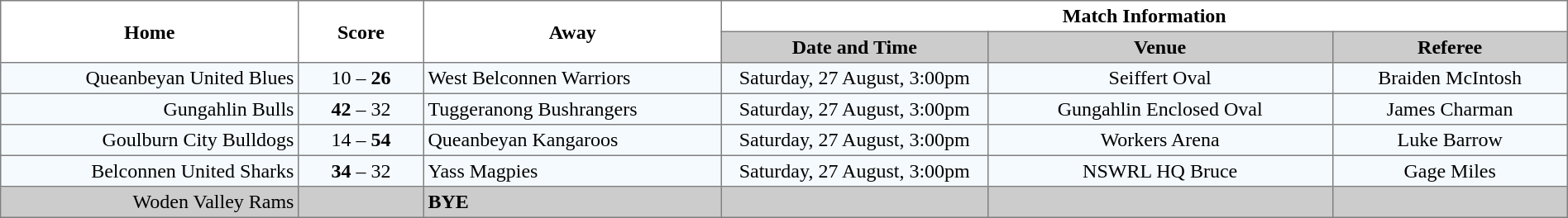<table border="1" cellpadding="3" cellspacing="0" width="100%" style="border-collapse:collapse;  text-align:center;">
<tr>
<th rowspan="2" width="19%">Home</th>
<th rowspan="2" width="8%">Score</th>
<th rowspan="2" width="19%">Away</th>
<th colspan="3">Match Information</th>
</tr>
<tr style="background:#CCCCCC">
<th width="17%">Date and Time</th>
<th width="22%">Venue</th>
<th width="50%">Referee</th>
</tr>
<tr style="text-align:center; background:#f5faff;">
<td align="right">Queanbeyan United Blues </td>
<td>10 – <strong>26</strong></td>
<td align="left"> West Belconnen Warriors</td>
<td>Saturday, 27 August, 3:00pm</td>
<td>Seiffert Oval</td>
<td>Braiden McIntosh</td>
</tr>
<tr style="text-align:center; background:#f5faff;">
<td align="right">Gungahlin Bulls </td>
<td><strong>42</strong> – 32</td>
<td align="left"> Tuggeranong Bushrangers</td>
<td>Saturday, 27 August, 3:00pm</td>
<td>Gungahlin Enclosed Oval</td>
<td>James Charman</td>
</tr>
<tr style="text-align:center; background:#f5faff;">
<td align="right">Goulburn City Bulldogs </td>
<td>14 – <strong>54</strong></td>
<td align="left"> Queanbeyan Kangaroos</td>
<td>Saturday, 27 August, 3:00pm</td>
<td>Workers Arena</td>
<td>Luke Barrow</td>
</tr>
<tr style="text-align:center; background:#f5faff;">
<td align="right">Belconnen United Sharks </td>
<td><strong>34</strong> – 32</td>
<td align="left"> Yass Magpies</td>
<td>Saturday, 27 August, 3:00pm</td>
<td>NSWRL HQ Bruce</td>
<td>Gage Miles</td>
</tr>
<tr style="text-align:center; background:#CCCCCC;">
<td align="right">Woden Valley Rams </td>
<td></td>
<td align="left"><strong>BYE</strong></td>
<td></td>
<td></td>
<td></td>
</tr>
</table>
